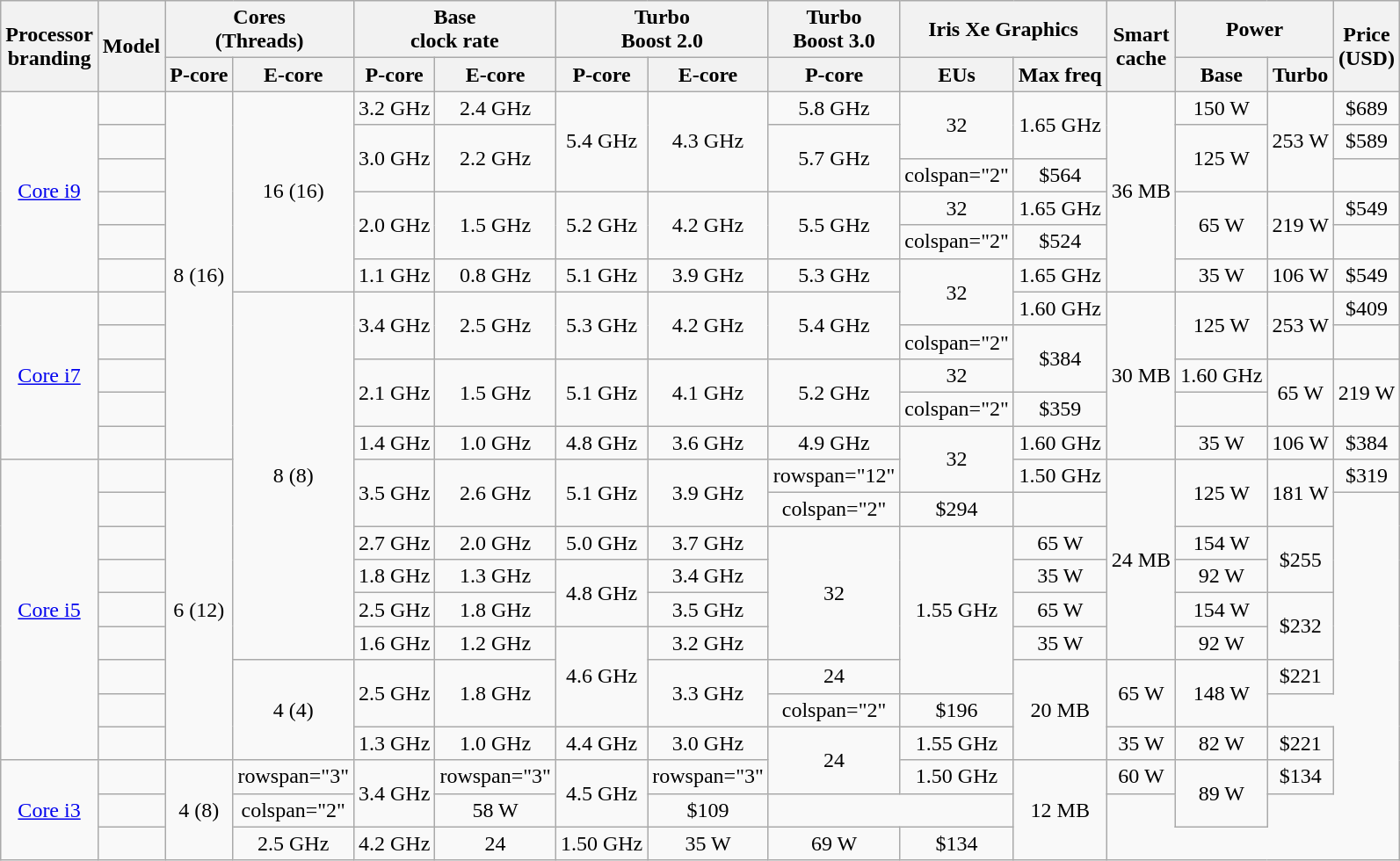<table class="wikitable sortable" style="text-align: center;">
<tr>
<th rowspan="2">Processor<br>branding</th>
<th rowspan="2">Model</th>
<th colspan="2">Cores<br>(Threads)</th>
<th colspan="2">Base<br>clock rate</th>
<th colspan="2">Turbo<br>Boost 2.0</th>
<th>Turbo<br>Boost 3.0</th>
<th colspan="2">Iris Xe Graphics</th>
<th rowspan="2">Smart<br>cache</th>
<th colspan="2">Power</th>
<th rowspan="2">Price<br>(USD)</th>
</tr>
<tr>
<th>P-core</th>
<th>E-core</th>
<th>P-core</th>
<th>E-core</th>
<th>P-core</th>
<th>E-core</th>
<th>P-core</th>
<th>EUs</th>
<th>Max freq</th>
<th>Base</th>
<th>Turbo</th>
</tr>
<tr>
<td rowspan="6"><a href='#'>Core i9</a></td>
<td></td>
<td rowspan="11">8 (16)</td>
<td rowspan="6">16 (16)</td>
<td>3.2 GHz</td>
<td>2.4 GHz</td>
<td rowspan="3">5.4 GHz</td>
<td rowspan="3">4.3 GHz</td>
<td>5.8 GHz</td>
<td rowspan="2">32</td>
<td rowspan="2">1.65 GHz</td>
<td rowspan="6">36 MB</td>
<td>150 W</td>
<td rowspan="3">253 W</td>
<td>$689</td>
</tr>
<tr>
<td></td>
<td rowspan="2">3.0 GHz</td>
<td rowspan="2">2.2 GHz</td>
<td rowspan="2">5.7 GHz</td>
<td rowspan="2">125 W</td>
<td>$589</td>
</tr>
<tr>
<td></td>
<td>colspan="2" </td>
<td>$564</td>
</tr>
<tr>
<td></td>
<td rowspan="2">2.0 GHz</td>
<td rowspan="2">1.5 GHz</td>
<td rowspan="2">5.2 GHz</td>
<td rowspan="2">4.2 GHz</td>
<td rowspan="2">5.5 GHz</td>
<td>32</td>
<td>1.65 GHz</td>
<td rowspan="2">65 W</td>
<td rowspan="2">219 W</td>
<td>$549</td>
</tr>
<tr>
<td></td>
<td>colspan="2" </td>
<td>$524</td>
</tr>
<tr>
<td></td>
<td>1.1 GHz</td>
<td>0.8 GHz</td>
<td>5.1 GHz</td>
<td>3.9 GHz</td>
<td>5.3 GHz</td>
<td rowspan="2">32</td>
<td>1.65 GHz</td>
<td>35 W</td>
<td>106 W</td>
<td>$549</td>
</tr>
<tr>
<td rowspan="5"><a href='#'>Core i7</a></td>
<td></td>
<td rowspan="11">8 (8)</td>
<td rowspan="2">3.4 GHz</td>
<td rowspan="2">2.5 GHz</td>
<td rowspan="2">5.3 GHz</td>
<td rowspan="2">4.2 GHz</td>
<td rowspan="2">5.4 GHz</td>
<td>1.60 GHz</td>
<td rowspan="5">30 MB</td>
<td rowspan="2">125 W</td>
<td rowspan="2">253 W</td>
<td>$409</td>
</tr>
<tr>
<td></td>
<td>colspan="2" </td>
<td rowspan="2">$384</td>
</tr>
<tr>
<td></td>
<td rowspan="2">2.1 GHz</td>
<td rowspan="2">1.5 GHz</td>
<td rowspan="2">5.1 GHz</td>
<td rowspan="2">4.1 GHz</td>
<td rowspan="2">5.2 GHz</td>
<td>32</td>
<td>1.60 GHz</td>
<td rowspan="2">65 W</td>
<td rowspan="2">219 W</td>
</tr>
<tr>
<td></td>
<td>colspan="2" </td>
<td>$359</td>
</tr>
<tr>
<td></td>
<td>1.4 GHz</td>
<td>1.0 GHz</td>
<td>4.8 GHz</td>
<td>3.6 GHz</td>
<td>4.9 GHz</td>
<td rowspan="2">32</td>
<td>1.60 GHz</td>
<td>35 W</td>
<td>106 W</td>
<td>$384</td>
</tr>
<tr>
<td rowspan="9"><a href='#'>Core i5</a></td>
<td></td>
<td rowspan="9">6 (12)</td>
<td rowspan="2">3.5 GHz</td>
<td rowspan="2">2.6 GHz</td>
<td rowspan="2">5.1 GHz</td>
<td rowspan="2">3.9 GHz</td>
<td>rowspan="12" </td>
<td>1.50 GHz</td>
<td rowspan="6">24 MB</td>
<td rowspan="2">125 W</td>
<td rowspan="2">181 W</td>
<td>$319</td>
</tr>
<tr>
<td></td>
<td>colspan="2" </td>
<td>$294</td>
</tr>
<tr>
<td></td>
<td>2.7 GHz</td>
<td>2.0 GHz</td>
<td>5.0 GHz</td>
<td>3.7 GHz</td>
<td rowspan="4">32</td>
<td rowspan="5">1.55 GHz</td>
<td>65 W</td>
<td>154 W</td>
<td rowspan="2">$255</td>
</tr>
<tr>
<td></td>
<td>1.8 GHz</td>
<td>1.3 GHz</td>
<td rowspan="2">4.8 GHz</td>
<td>3.4 GHz</td>
<td>35 W</td>
<td>92 W</td>
</tr>
<tr>
<td></td>
<td>2.5 GHz</td>
<td>1.8 GHz</td>
<td>3.5 GHz</td>
<td>65 W</td>
<td>154 W</td>
<td rowspan="2">$232</td>
</tr>
<tr>
<td></td>
<td>1.6 GHz</td>
<td>1.2 GHz</td>
<td rowspan="3">4.6 GHz</td>
<td>3.2 GHz</td>
<td>35 W</td>
<td>92 W</td>
</tr>
<tr>
<td></td>
<td rowspan="3">4 (4)</td>
<td rowspan="2">2.5 GHz</td>
<td rowspan="2">1.8 GHz</td>
<td rowspan="2">3.3 GHz</td>
<td>24</td>
<td rowspan="3">20 MB</td>
<td rowspan="2">65 W</td>
<td rowspan="2">148 W</td>
<td>$221</td>
</tr>
<tr>
<td></td>
<td>colspan="2" </td>
<td>$196</td>
</tr>
<tr>
<td></td>
<td>1.3 GHz</td>
<td>1.0 GHz</td>
<td>4.4 GHz</td>
<td>3.0 GHz</td>
<td rowspan="2">24</td>
<td>1.55 GHz</td>
<td>35 W</td>
<td>82 W</td>
<td>$221</td>
</tr>
<tr>
<td rowspan="3"><a href='#'>Core i3</a></td>
<td></td>
<td rowspan="3">4 (8)</td>
<td>rowspan="3" </td>
<td rowspan="2">3.4 GHz</td>
<td>rowspan="3" </td>
<td rowspan="2">4.5 GHz</td>
<td>rowspan="3" </td>
<td>1.50 GHz</td>
<td rowspan="3">12 MB</td>
<td>60 W</td>
<td rowspan="2">89 W</td>
<td>$134</td>
</tr>
<tr>
<td></td>
<td>colspan="2" </td>
<td>58 W</td>
<td>$109</td>
</tr>
<tr>
<td></td>
<td>2.5 GHz</td>
<td>4.2 GHz</td>
<td>24</td>
<td>1.50 GHz</td>
<td>35 W</td>
<td>69 W</td>
<td>$134</td>
</tr>
</table>
